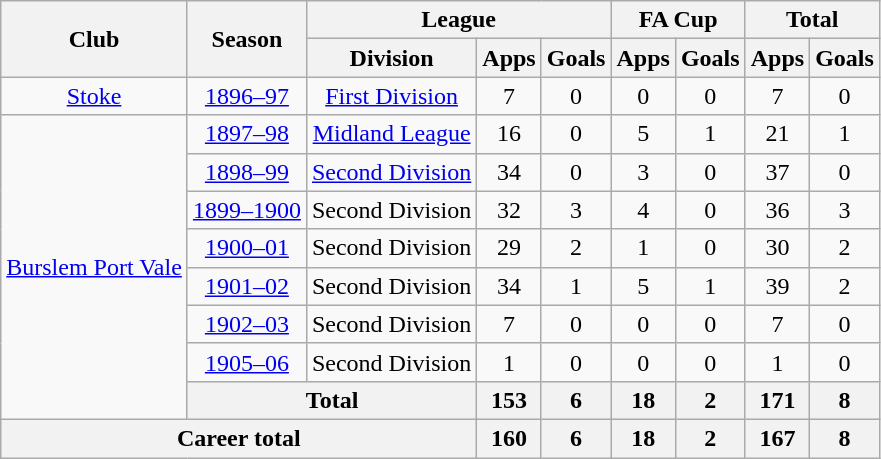<table class="wikitable" style="text-align: center;">
<tr>
<th rowspan="2">Club</th>
<th rowspan="2">Season</th>
<th colspan="3">League</th>
<th colspan="2">FA Cup</th>
<th colspan="2">Total</th>
</tr>
<tr>
<th>Division</th>
<th>Apps</th>
<th>Goals</th>
<th>Apps</th>
<th>Goals</th>
<th>Apps</th>
<th>Goals</th>
</tr>
<tr>
<td><a href='#'>Stoke</a></td>
<td><a href='#'>1896–97</a></td>
<td><a href='#'>First Division</a></td>
<td>7</td>
<td>0</td>
<td>0</td>
<td>0</td>
<td>7</td>
<td>0</td>
</tr>
<tr>
<td rowspan="8"><a href='#'>Burslem Port Vale</a></td>
<td><a href='#'>1897–98</a></td>
<td><a href='#'>Midland League</a></td>
<td>16</td>
<td>0</td>
<td>5</td>
<td>1</td>
<td>21</td>
<td>1</td>
</tr>
<tr>
<td><a href='#'>1898–99</a></td>
<td><a href='#'>Second Division</a></td>
<td>34</td>
<td>0</td>
<td>3</td>
<td>0</td>
<td>37</td>
<td>0</td>
</tr>
<tr>
<td><a href='#'>1899–1900</a></td>
<td>Second Division</td>
<td>32</td>
<td>3</td>
<td>4</td>
<td>0</td>
<td>36</td>
<td>3</td>
</tr>
<tr>
<td><a href='#'>1900–01</a></td>
<td>Second Division</td>
<td>29</td>
<td>2</td>
<td>1</td>
<td>0</td>
<td>30</td>
<td>2</td>
</tr>
<tr>
<td><a href='#'>1901–02</a></td>
<td>Second Division</td>
<td>34</td>
<td>1</td>
<td>5</td>
<td>1</td>
<td>39</td>
<td>2</td>
</tr>
<tr>
<td><a href='#'>1902–03</a></td>
<td>Second Division</td>
<td>7</td>
<td>0</td>
<td>0</td>
<td>0</td>
<td>7</td>
<td>0</td>
</tr>
<tr>
<td><a href='#'>1905–06</a></td>
<td>Second Division</td>
<td>1</td>
<td>0</td>
<td>0</td>
<td>0</td>
<td>1</td>
<td>0</td>
</tr>
<tr>
<th colspan="2">Total</th>
<th>153</th>
<th>6</th>
<th>18</th>
<th>2</th>
<th>171</th>
<th>8</th>
</tr>
<tr>
<th colspan="3">Career total</th>
<th>160</th>
<th>6</th>
<th>18</th>
<th>2</th>
<th>167</th>
<th>8</th>
</tr>
</table>
